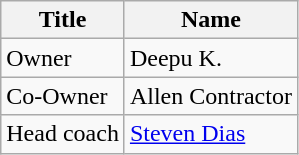<table class="wikitable">
<tr>
<th>Title</th>
<th>Name</th>
</tr>
<tr>
<td>Owner</td>
<td>Deepu K.</td>
</tr>
<tr>
<td>Co-Owner</td>
<td>Allen Contractor</td>
</tr>
<tr>
<td>Head coach</td>
<td><a href='#'>Steven Dias</a></td>
</tr>
</table>
